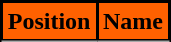<table class="wikitable sortable">
<tr>
<th style="background:#FF6100; color:#000; border:2px solid #000;" scope="col">Position</th>
<th style="background:#FF6100; color:#000; border:2px solid #000;" scope="col">Name</th>
</tr>
<tr>
</tr>
</table>
